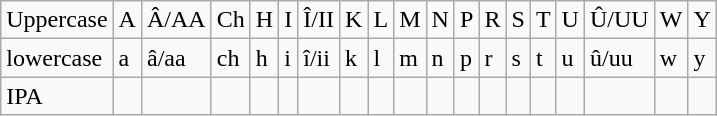<table class="wikitable">
<tr>
<td>Uppercase</td>
<td>A</td>
<td>Â/AA</td>
<td>Ch</td>
<td>H</td>
<td>I</td>
<td>Î/II</td>
<td>K</td>
<td>L</td>
<td>M</td>
<td>N</td>
<td>P</td>
<td>R</td>
<td>S</td>
<td>T</td>
<td>U</td>
<td>Û/UU</td>
<td>W</td>
<td>Y</td>
</tr>
<tr>
<td>lowercase</td>
<td>a</td>
<td>â/aa</td>
<td>ch</td>
<td>h</td>
<td>i</td>
<td>î/ii</td>
<td>k</td>
<td>l</td>
<td>m</td>
<td>n</td>
<td>p</td>
<td>r</td>
<td>s</td>
<td>t</td>
<td>u</td>
<td>û/uu</td>
<td>w</td>
<td>y</td>
</tr>
<tr>
<td>IPA</td>
<td></td>
<td></td>
<td></td>
<td></td>
<td></td>
<td></td>
<td></td>
<td></td>
<td></td>
<td></td>
<td></td>
<td></td>
<td></td>
<td></td>
<td></td>
<td></td>
<td></td>
<td></td>
</tr>
</table>
